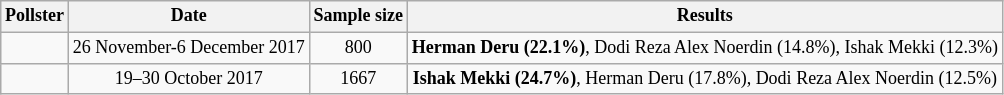<table class="wikitable sortable" style="text-align: center; font-size: 75%;">
<tr>
<th>Pollster</th>
<th>Date</th>
<th>Sample size</th>
<th>Results</th>
</tr>
<tr>
<td></td>
<td>26 November-6 December 2017</td>
<td>800</td>
<td><strong>Herman Deru (22.1%)</strong>, Dodi Reza Alex Noerdin (14.8%), Ishak Mekki (12.3%)</td>
</tr>
<tr>
<td></td>
<td>19–30 October 2017</td>
<td>1667</td>
<td><strong>Ishak Mekki (24.7%)</strong>, Herman Deru (17.8%), Dodi Reza Alex Noerdin (12.5%)</td>
</tr>
</table>
